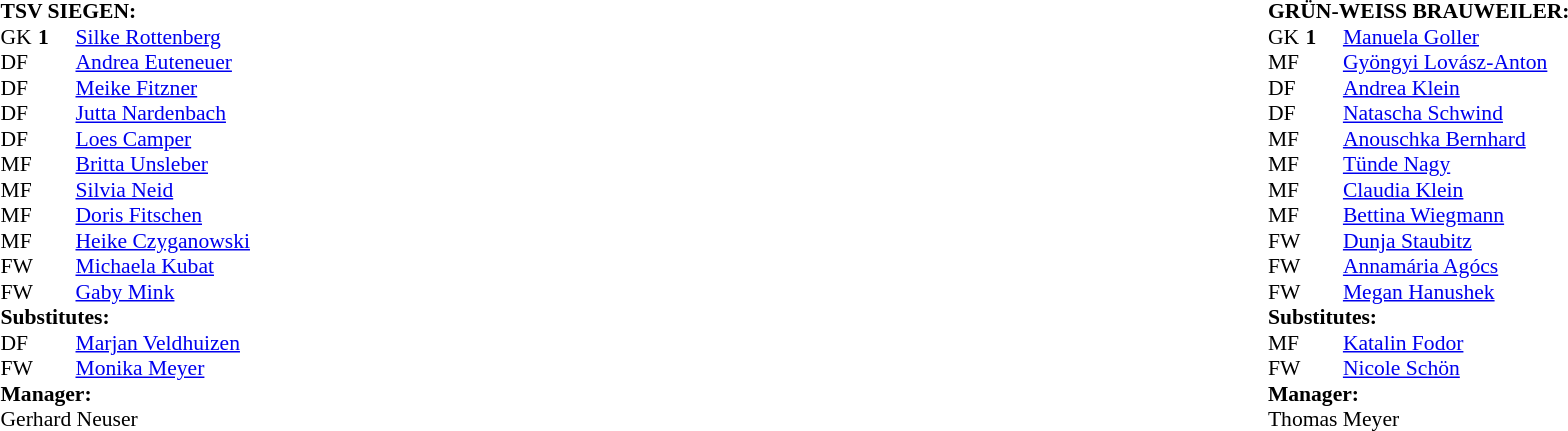<table width="100%">
<tr>
<td valign="top" width="50%"><br><table style="font-size: 90%" cellspacing="0" cellpadding="0">
<tr>
<td colspan="4"><strong>TSV SIEGEN:</strong></td>
</tr>
<tr>
<th width="25"></th>
<th width="25"></th>
</tr>
<tr>
<td>GK</td>
<td><strong>1</strong></td>
<td> <a href='#'>Silke Rottenberg</a></td>
</tr>
<tr>
<td>DF</td>
<td><strong></strong></td>
<td> <a href='#'>Andrea Euteneuer</a></td>
</tr>
<tr>
<td>DF</td>
<td><strong></strong></td>
<td> <a href='#'>Meike Fitzner</a></td>
<td></td>
<td></td>
</tr>
<tr>
<td>DF</td>
<td><strong></strong></td>
<td> <a href='#'>Jutta Nardenbach</a></td>
</tr>
<tr>
<td>DF</td>
<td><strong></strong></td>
<td> <a href='#'>Loes Camper</a></td>
</tr>
<tr>
<td>MF</td>
<td><strong></strong></td>
<td> <a href='#'>Britta Unsleber</a></td>
</tr>
<tr>
<td>MF</td>
<td><strong></strong></td>
<td> <a href='#'>Silvia Neid</a></td>
</tr>
<tr>
<td>MF</td>
<td><strong></strong></td>
<td> <a href='#'>Doris Fitschen</a></td>
<td></td>
</tr>
<tr>
<td>MF</td>
<td><strong></strong></td>
<td> <a href='#'>Heike Czyganowski</a></td>
</tr>
<tr>
<td>FW</td>
<td><strong></strong></td>
<td> <a href='#'>Michaela Kubat</a></td>
</tr>
<tr>
<td>FW</td>
<td><strong></strong></td>
<td> <a href='#'>Gaby Mink</a></td>
<td></td>
<td></td>
</tr>
<tr>
<td colspan=3><strong>Substitutes:</strong></td>
</tr>
<tr>
<td>DF</td>
<td><strong></strong></td>
<td> <a href='#'>Marjan Veldhuizen</a></td>
<td></td>
<td></td>
</tr>
<tr>
<td>FW</td>
<td><strong></strong></td>
<td> <a href='#'>Monika Meyer</a></td>
<td></td>
<td></td>
</tr>
<tr>
<td colspan=3><strong>Manager:</strong></td>
</tr>
<tr>
<td colspan=4> Gerhard Neuser</td>
</tr>
</table>
</td>
<td></td>
<td valign="top" width="50%"><br><table style="font-size: 90%" cellspacing="0" cellpadding="0" align="center">
<tr>
<td colspan="4"><strong>GRÜN-WEISS BRAUWEILER:</strong></td>
</tr>
<tr>
<th width="25"></th>
<th width="25"></th>
</tr>
<tr>
<td>GK</td>
<td><strong>1</strong></td>
<td> <a href='#'>Manuela Goller</a></td>
<td></td>
</tr>
<tr>
<td>MF</td>
<td><strong></strong></td>
<td> <a href='#'>Gyöngyi Lovász-Anton</a></td>
</tr>
<tr>
<td>DF</td>
<td><strong></strong></td>
<td> <a href='#'>Andrea Klein</a></td>
</tr>
<tr>
<td>DF</td>
<td><strong></strong></td>
<td> <a href='#'>Natascha Schwind</a></td>
<td></td>
</tr>
<tr>
<td>MF</td>
<td><strong></strong></td>
<td> <a href='#'>Anouschka Bernhard</a></td>
</tr>
<tr>
<td>MF</td>
<td><strong></strong></td>
<td> <a href='#'>Tünde Nagy</a></td>
<td></td>
</tr>
<tr>
<td>MF</td>
<td><strong></strong></td>
<td> <a href='#'>Claudia Klein</a></td>
<td></td>
<td></td>
</tr>
<tr>
<td>MF</td>
<td><strong></strong></td>
<td> <a href='#'>Bettina Wiegmann</a></td>
</tr>
<tr>
<td>FW</td>
<td><strong></strong></td>
<td> <a href='#'>Dunja Staubitz</a></td>
</tr>
<tr>
<td>FW</td>
<td><strong></strong></td>
<td> <a href='#'>Annamária Agócs</a></td>
</tr>
<tr>
<td>FW</td>
<td><strong></strong></td>
<td> <a href='#'>Megan Hanushek</a></td>
<td></td>
<td></td>
</tr>
<tr>
<td colspan=3><strong>Substitutes:</strong></td>
</tr>
<tr>
<td>MF</td>
<td><strong></strong></td>
<td> <a href='#'>Katalin Fodor</a></td>
<td></td>
<td></td>
</tr>
<tr>
<td>FW</td>
<td><strong></strong></td>
<td> <a href='#'>Nicole Schön</a></td>
<td></td>
<td></td>
</tr>
<tr>
<td colspan=3><strong>Manager:</strong></td>
</tr>
<tr>
<td colspan=4> Thomas Meyer</td>
</tr>
</table>
</td>
</tr>
</table>
